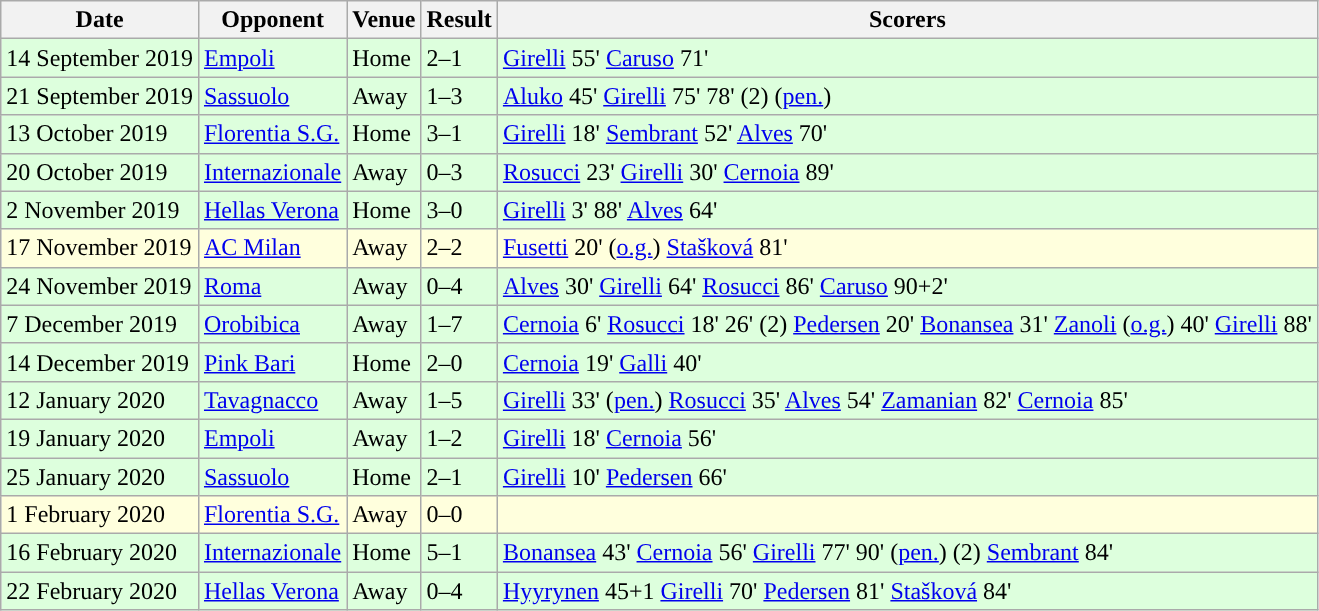<table class="wikitable" style="text-align:left">
<tr>
<th>Date</th>
<th>Opponent</th>
<th>Venue</th>
<th>Result</th>
<th>Scorers</th>
</tr>
<tr style="background:#ddffdd">
<td>14 September 2019</td>
<td><a href='#'>Empoli</a></td>
<td>Home</td>
<td>2–1</td>
<td><a href='#'>Girelli</a> 55' <a href='#'>Caruso</a> 71'</td>
</tr>
<tr style="background:#ddffdd">
<td>21 September 2019</td>
<td><a href='#'>Sassuolo</a></td>
<td>Away</td>
<td>1–3</td>
<td><a href='#'>Aluko</a> 45' <a href='#'>Girelli</a> 75' 78' (2) (<a href='#'>pen.</a>)</td>
</tr>
<tr style="background:#ddffdd">
<td>13 October 2019</td>
<td><a href='#'>Florentia S.G.</a></td>
<td>Home</td>
<td>3–1</td>
<td><a href='#'>Girelli</a> 18' <a href='#'>Sembrant</a> 52' <a href='#'>Alves</a> 70'</td>
</tr>
<tr style="background:#ddffdd">
<td>20 October 2019</td>
<td><a href='#'>Internazionale</a></td>
<td>Away</td>
<td>0–3</td>
<td><a href='#'>Rosucci</a> 23' <a href='#'>Girelli</a> 30' <a href='#'>Cernoia</a> 89'</td>
</tr>
<tr style="background:#ddffdd">
<td>2 November 2019</td>
<td><a href='#'>Hellas Verona</a></td>
<td>Home</td>
<td>3–0</td>
<td><a href='#'>Girelli</a> 3' 88' <a href='#'>Alves</a> 64'</td>
</tr>
<tr style="background:#ffffdd">
<td>17 November 2019</td>
<td><a href='#'>AC Milan</a></td>
<td>Away</td>
<td>2–2</td>
<td><a href='#'>Fusetti</a> 20' (<a href='#'>o.g.</a>)  <a href='#'>Stašková</a> 81'</td>
</tr>
<tr style="background:#ddffdd">
<td>24 November 2019</td>
<td><a href='#'>Roma</a></td>
<td>Away</td>
<td>0–4</td>
<td><a href='#'>Alves</a> 30' <a href='#'>Girelli</a> 64' <a href='#'>Rosucci</a> 86' <a href='#'>Caruso</a> 90+2'</td>
</tr>
<tr style="background:#ddffdd">
<td>7 December 2019</td>
<td><a href='#'>Orobibica</a></td>
<td>Away</td>
<td>1–7</td>
<td><a href='#'>Cernoia</a> 6' <a href='#'>Rosucci</a> 18' 26' (2) <a href='#'>Pedersen</a> 20' <a href='#'>Bonansea</a> 31' <a href='#'>Zanoli</a> (<a href='#'>o.g.</a>) 40' <a href='#'>Girelli</a> 88'</td>
</tr>
<tr style="background:#ddffdd">
<td>14 December 2019</td>
<td><a href='#'>Pink Bari</a></td>
<td>Home</td>
<td>2–0</td>
<td><a href='#'>Cernoia</a> 19' <a href='#'>Galli</a> 40'</td>
</tr>
<tr style="background:#ddffdd">
<td>12 January 2020</td>
<td><a href='#'>Tavagnacco</a></td>
<td>Away</td>
<td>1–5</td>
<td><a href='#'>Girelli</a> 33' (<a href='#'>pen.</a>) <a href='#'>Rosucci</a> 35' <a href='#'>Alves</a> 54' <a href='#'>Zamanian</a> 82' <a href='#'>Cernoia</a> 85'</td>
</tr>
<tr style="background:#ddffdd">
<td>19 January 2020</td>
<td><a href='#'>Empoli</a></td>
<td>Away</td>
<td>1–2</td>
<td><a href='#'>Girelli</a> 18' <a href='#'>Cernoia</a> 56'</td>
</tr>
<tr style="background:#ddffdd">
<td>25 January 2020</td>
<td><a href='#'>Sassuolo</a></td>
<td>Home</td>
<td>2–1</td>
<td><a href='#'>Girelli</a> 10' <a href='#'>Pedersen</a> 66'</td>
</tr>
<tr style="background:#ffffdd">
<td>1 February 2020</td>
<td><a href='#'>Florentia S.G.</a></td>
<td>Away</td>
<td>0–0</td>
<td></td>
</tr>
<tr style="background:#ddffdd">
<td>16 February 2020</td>
<td><a href='#'>Internazionale</a></td>
<td>Home</td>
<td>5–1</td>
<td><a href='#'>Bonansea</a> 43' <a href='#'>Cernoia</a> 56' <a href='#'>Girelli</a>  77' 90' (<a href='#'>pen.</a>) (2) <a href='#'>Sembrant</a> 84'</td>
</tr>
<tr style="background:#ddffdd">
<td>22 February 2020</td>
<td><a href='#'>Hellas Verona</a></td>
<td>Away</td>
<td>0–4</td>
<td><a href='#'>Hyyrynen</a> 45+1 <a href='#'>Girelli</a> 70' <a href='#'>Pedersen</a> 81' <a href='#'>Stašková</a> 84'</td>
</tr>
</table>
